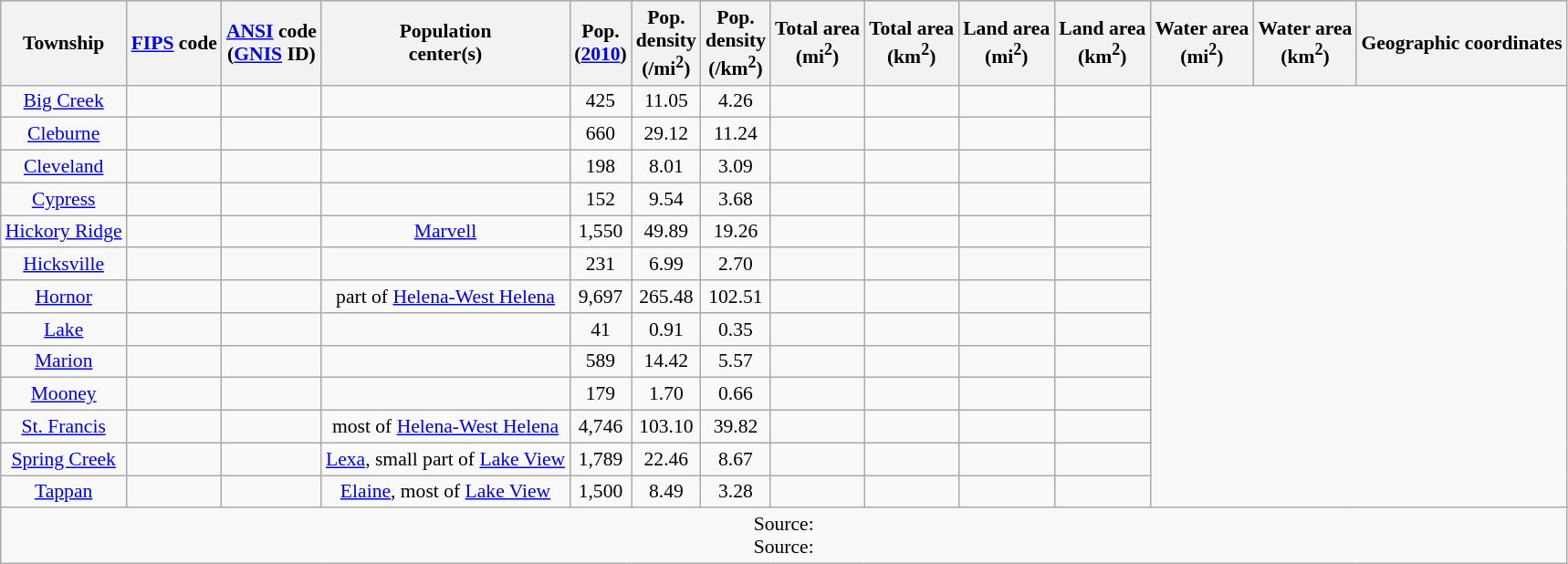<table class="wikitable sortable" style="text-align:center; font-size:90%;">
<tr style="background:#ccf;">
<th>Township</th>
<th><a href='#'>FIPS</a> code</th>
<th><a href='#'>ANSI</a> code<br>(<a href='#'>GNIS</a> ID)</th>
<th>Population<br>center(s)</th>
<th>Pop.<br>(<a href='#'>2010</a>)</th>
<th>Pop.<br>density<br>(/mi<sup>2</sup>)</th>
<th>Pop.<br>density<br>(/km<sup>2</sup>)</th>
<th>Total area<br>(mi<sup>2</sup>)</th>
<th>Total area<br>(km<sup>2</sup>)</th>
<th>Land area<br>(mi<sup>2</sup>)</th>
<th>Land area<br>(km<sup>2</sup>)</th>
<th>Water area<br>(mi<sup>2</sup>)</th>
<th>Water area<br>(km<sup>2</sup>)</th>
<th>Geographic coordinates</th>
</tr>
<tr>
<td><a href='#'>Big Creek</a></td>
<td></td>
<td></td>
<td></td>
<td>425</td>
<td>11.05</td>
<td>4.26</td>
<td></td>
<td></td>
<td></td>
<td></td>
</tr>
<tr>
<td><a href='#'>Cleburne</a></td>
<td></td>
<td></td>
<td></td>
<td>660</td>
<td>29.12</td>
<td>11.24</td>
<td></td>
<td></td>
<td></td>
<td></td>
</tr>
<tr>
<td><a href='#'>Cleveland</a></td>
<td></td>
<td></td>
<td></td>
<td>198</td>
<td>8.01</td>
<td>3.09</td>
<td></td>
<td></td>
<td></td>
<td></td>
</tr>
<tr>
<td><a href='#'>Cypress</a></td>
<td></td>
<td></td>
<td></td>
<td>152</td>
<td>9.54</td>
<td>3.68</td>
<td></td>
<td></td>
<td></td>
<td></td>
</tr>
<tr>
<td><a href='#'>Hickory Ridge</a></td>
<td></td>
<td></td>
<td><a href='#'>Marvell</a></td>
<td>1,550</td>
<td>49.89</td>
<td>19.26</td>
<td></td>
<td></td>
<td></td>
<td></td>
</tr>
<tr>
<td><a href='#'>Hicksville</a></td>
<td></td>
<td></td>
<td></td>
<td>231</td>
<td>6.99</td>
<td>2.70</td>
<td></td>
<td></td>
<td></td>
<td></td>
</tr>
<tr>
<td><a href='#'>Hornor</a></td>
<td></td>
<td></td>
<td>part of <a href='#'>Helena-West Helena</a></td>
<td>9,697</td>
<td>265.48</td>
<td>102.51</td>
<td></td>
<td></td>
<td></td>
<td></td>
</tr>
<tr>
<td><a href='#'>Lake</a></td>
<td></td>
<td></td>
<td></td>
<td>41</td>
<td>0.91</td>
<td>0.35</td>
<td></td>
<td></td>
<td></td>
<td></td>
</tr>
<tr>
<td><a href='#'>Marion</a></td>
<td></td>
<td></td>
<td></td>
<td>589</td>
<td>14.42</td>
<td>5.57</td>
<td></td>
<td></td>
<td></td>
<td></td>
</tr>
<tr>
<td><a href='#'>Mooney</a></td>
<td></td>
<td></td>
<td></td>
<td>179</td>
<td>1.70</td>
<td>0.66</td>
<td></td>
<td></td>
<td></td>
<td></td>
</tr>
<tr>
<td><a href='#'>St. Francis</a></td>
<td></td>
<td></td>
<td>most of <a href='#'>Helena-West Helena</a></td>
<td>4,746</td>
<td>103.10</td>
<td>39.82</td>
<td></td>
<td></td>
<td></td>
<td></td>
</tr>
<tr>
<td><a href='#'>Spring Creek</a></td>
<td></td>
<td></td>
<td><a href='#'>Lexa</a>, small part of <a href='#'>Lake View</a></td>
<td>1,789</td>
<td>22.46</td>
<td>8.67</td>
<td></td>
<td></td>
<td></td>
<td></td>
</tr>
<tr>
<td><a href='#'>Tappan</a></td>
<td></td>
<td></td>
<td><a href='#'>Elaine</a>, most of <a href='#'>Lake View</a></td>
<td>1,500</td>
<td>8.49</td>
<td>3.28</td>
<td></td>
<td></td>
<td></td>
<td></td>
</tr>
<tr>
<td colspan=14>Source: <br>Source: </td>
</tr>
</table>
